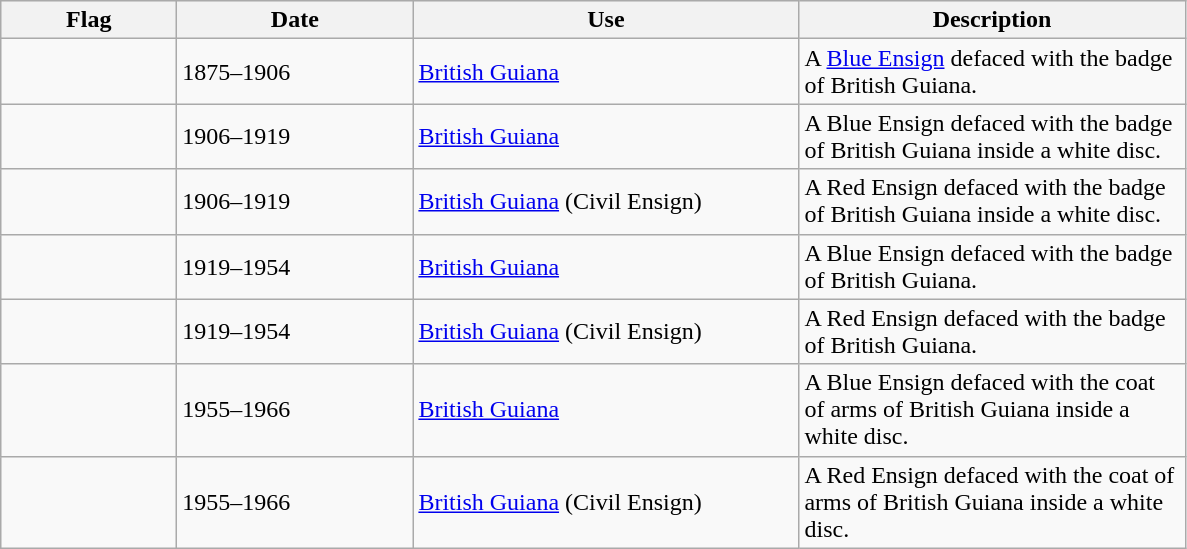<table class="wikitable">
<tr style="background:#efefef;">
<th style="width:110px;">Flag</th>
<th style="width:150px;">Date</th>
<th style="width:250px;">Use</th>
<th style="width:250px;">Description</th>
</tr>
<tr>
<td></td>
<td>1875–1906</td>
<td><a href='#'>British Guiana</a></td>
<td>A <a href='#'>Blue Ensign</a> defaced with the badge of British Guiana.</td>
</tr>
<tr>
<td></td>
<td>1906–1919</td>
<td><a href='#'>British Guiana</a></td>
<td>A Blue Ensign defaced with the badge of British Guiana inside a white disc.</td>
</tr>
<tr>
<td></td>
<td>1906–1919</td>
<td><a href='#'>British Guiana</a> (Civil Ensign)</td>
<td>A Red Ensign defaced with the badge of British Guiana inside a white disc.</td>
</tr>
<tr>
<td></td>
<td>1919–1954</td>
<td><a href='#'>British Guiana</a></td>
<td>A Blue Ensign defaced with the badge of British Guiana.</td>
</tr>
<tr>
<td></td>
<td>1919–1954</td>
<td><a href='#'>British Guiana</a> (Civil Ensign)</td>
<td>A Red Ensign defaced with the badge of British Guiana.</td>
</tr>
<tr>
<td></td>
<td>1955–1966</td>
<td><a href='#'>British Guiana</a></td>
<td>A Blue Ensign defaced with the coat of arms of British Guiana inside a white disc.</td>
</tr>
<tr>
<td></td>
<td>1955–1966</td>
<td><a href='#'>British Guiana</a> (Civil Ensign)</td>
<td>A Red Ensign defaced with the coat of arms of British Guiana inside a white disc.</td>
</tr>
</table>
